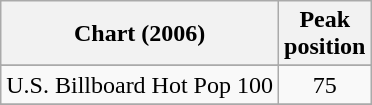<table class="wikitable sortable">
<tr>
<th>Chart (2006)</th>
<th>Peak<br>position</th>
</tr>
<tr>
</tr>
<tr>
</tr>
<tr>
</tr>
<tr>
</tr>
<tr>
<td>U.S. Billboard Hot Pop 100</td>
<td align="center">75</td>
</tr>
<tr>
</tr>
</table>
